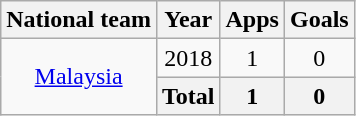<table class="wikitable" style="text-align:center">
<tr>
<th>National team</th>
<th>Year</th>
<th>Apps</th>
<th>Goals</th>
</tr>
<tr>
<td rowspan=2><a href='#'>Malaysia</a></td>
<td>2018</td>
<td>1</td>
<td>0</td>
</tr>
<tr>
<th colspan=1>Total</th>
<th>1</th>
<th>0</th>
</tr>
</table>
